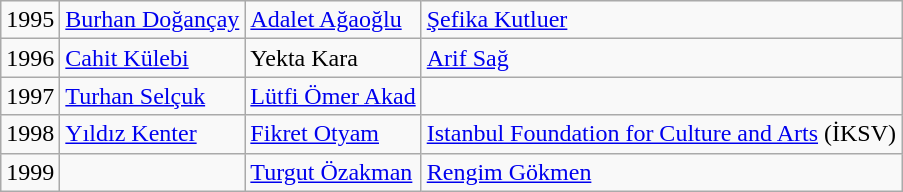<table class="wikitable">
<tr>
<td>1995</td>
<td><a href='#'>Burhan Doğançay</a></td>
<td><a href='#'>Adalet Ağaoğlu</a></td>
<td><a href='#'>Şefika Kutluer</a></td>
</tr>
<tr>
<td>1996</td>
<td><a href='#'>Cahit Külebi</a></td>
<td>Yekta Kara</td>
<td><a href='#'>Arif Sağ</a></td>
</tr>
<tr>
<td>1997</td>
<td><a href='#'>Turhan Selçuk</a></td>
<td><a href='#'>Lütfi Ömer Akad</a></td>
<td></td>
</tr>
<tr>
<td>1998</td>
<td><a href='#'>Yıldız Kenter</a></td>
<td><a href='#'>Fikret Otyam</a></td>
<td><a href='#'>Istanbul Foundation for Culture and Arts</a> (İKSV)</td>
</tr>
<tr>
<td>1999</td>
<td></td>
<td><a href='#'>Turgut Özakman</a></td>
<td><a href='#'>Rengim Gökmen</a></td>
</tr>
</table>
